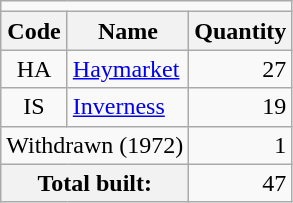<table class="wikitable floatright">
<tr>
<td colspan=3></td>
</tr>
<tr>
<th>Code</th>
<th>Name</th>
<th>Quantity</th>
</tr>
<tr>
<td style="text-align:center">HA</td>
<td><a href='#'>Haymarket</a></td>
<td style="text-align:right">27</td>
</tr>
<tr>
<td style="text-align:center">IS</td>
<td><a href='#'>Inverness</a></td>
<td style="text-align:right">19</td>
</tr>
<tr>
<td colspan=2>Withdrawn (1972)</td>
<td style="text-align:right">1</td>
</tr>
<tr>
<th colspan=2 scope=row>Total built:</th>
<td style="text-align:right">47</td>
</tr>
</table>
